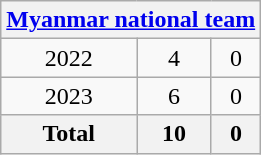<table class="wikitable" style="text-align:center">
<tr>
<th colspan=3><a href='#'>Myanmar national team</a></th>
</tr>
<tr>
<td>2022</td>
<td>4</td>
<td>0</td>
</tr>
<tr>
<td>2023</td>
<td>6</td>
<td>0</td>
</tr>
<tr>
<th>Total</th>
<th>10</th>
<th>0</th>
</tr>
</table>
